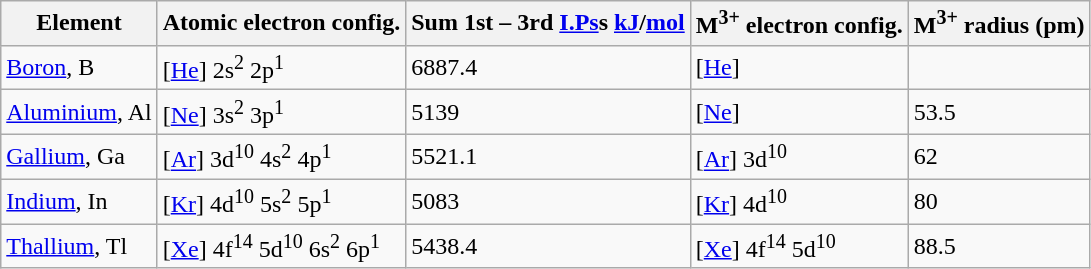<table class="wikitable">
<tr>
<th>Element</th>
<th>Atomic electron config.</th>
<th>Sum 1st – 3rd <a href='#'>I.Ps</a>s <a href='#'>kJ</a>/<a href='#'>mol</a></th>
<th>M<sup>3+</sup> electron config.</th>
<th>M<sup>3+</sup> radius (pm)</th>
</tr>
<tr>
<td><a href='#'>Boron</a>, B</td>
<td>&#91;<a href='#'>He</a>&#93; 2s<sup>2</sup> 2p<sup>1</sup></td>
<td>6887.4</td>
<td>&#91;<a href='#'>He</a>&#93;</td>
<td></td>
</tr>
<tr>
<td><a href='#'>Aluminium</a>, Al</td>
<td>&#91;<a href='#'>Ne</a>&#93; 3s<sup>2</sup> 3p<sup>1</sup></td>
<td>5139</td>
<td>&#91;<a href='#'>Ne</a>&#93;</td>
<td>53.5</td>
</tr>
<tr>
<td><a href='#'>Gallium</a>, Ga</td>
<td>&#91;<a href='#'>Ar</a>&#93; 3d<sup>10</sup> 4s<sup>2</sup> 4p<sup>1</sup></td>
<td>5521.1</td>
<td>&#91;<a href='#'>Ar</a>&#93; 3d<sup>10</sup></td>
<td>62</td>
</tr>
<tr>
<td><a href='#'>Indium</a>, In</td>
<td>&#91;<a href='#'>Kr</a>&#93; 4d<sup>10</sup> 5s<sup>2</sup> 5p<sup>1</sup></td>
<td>5083</td>
<td>&#91;<a href='#'>Kr</a>&#93; 4d<sup>10</sup></td>
<td>80</td>
</tr>
<tr>
<td><a href='#'>Thallium</a>, Tl</td>
<td>&#91;<a href='#'>Xe</a>&#93; 4f<sup>14</sup> 5d<sup>10</sup> 6s<sup>2</sup> 6p<sup>1</sup></td>
<td>5438.4</td>
<td>&#91;<a href='#'>Xe</a>&#93; 4f<sup>14</sup> 5d<sup>10</sup></td>
<td>88.5</td>
</tr>
</table>
